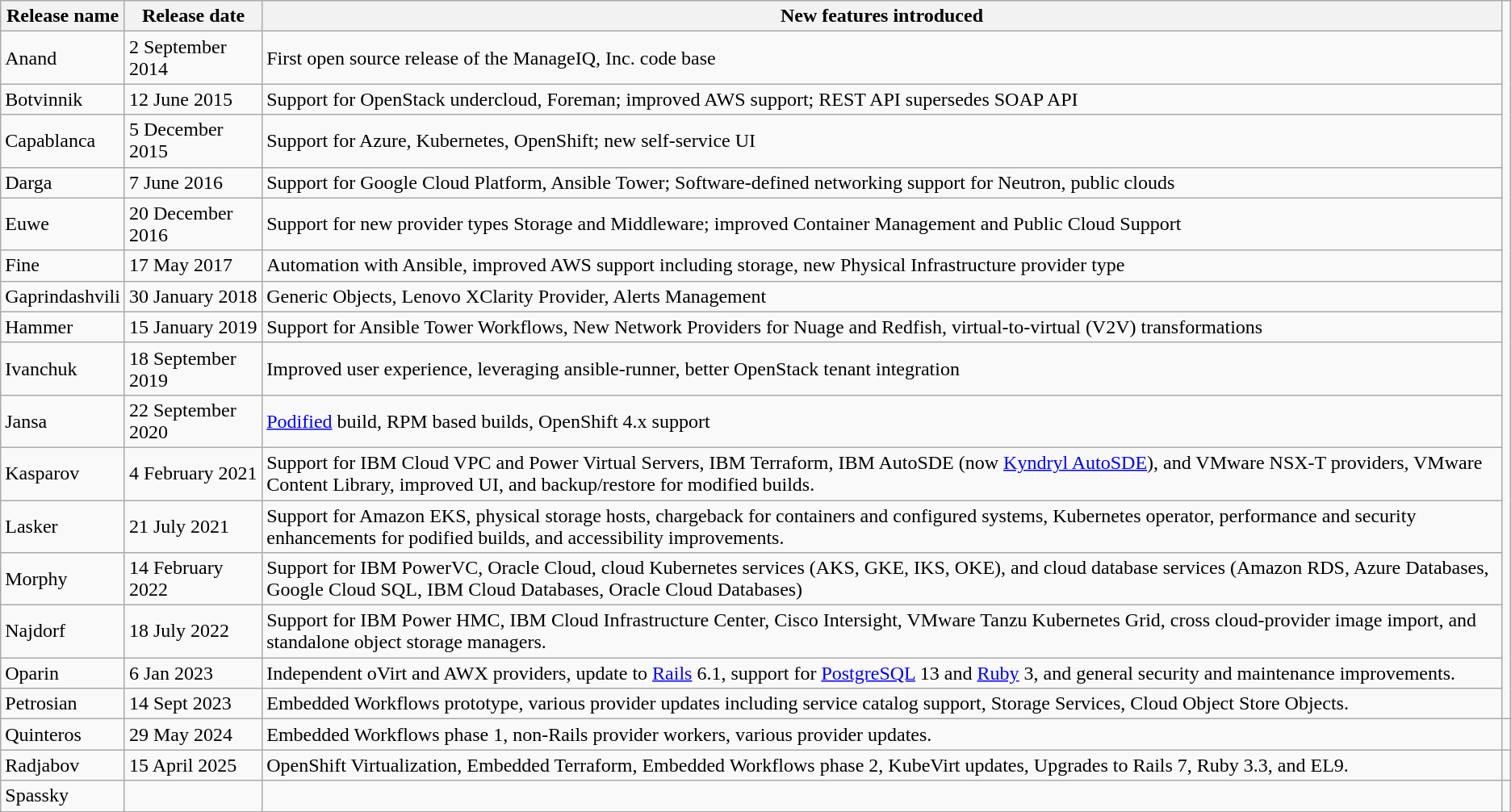<table class="wikitable">
<tr>
<th>Release name</th>
<th>Release date</th>
<th>New features introduced</th>
</tr>
<tr>
<td>Anand</td>
<td>2 September 2014</td>
<td>First open source release of the ManageIQ, Inc. code base</td>
</tr>
<tr>
<td>Botvinnik</td>
<td>12 June 2015</td>
<td>Support for OpenStack undercloud, Foreman; improved AWS support; REST API supersedes SOAP API</td>
</tr>
<tr>
<td>Capablanca</td>
<td>5 December 2015</td>
<td>Support for Azure, Kubernetes, OpenShift; new self-service UI</td>
</tr>
<tr>
<td>Darga</td>
<td>7 June 2016</td>
<td>Support for Google Cloud Platform, Ansible Tower; Software-defined networking support for Neutron, public clouds</td>
</tr>
<tr>
<td>Euwe</td>
<td>20 December 2016</td>
<td>Support for new provider types Storage and Middleware; improved Container Management and Public Cloud Support</td>
</tr>
<tr>
<td>Fine</td>
<td>17 May 2017</td>
<td>Automation with Ansible, improved AWS support including storage, new Physical Infrastructure provider type</td>
</tr>
<tr>
<td>Gaprindashvili</td>
<td>30 January 2018</td>
<td>Generic Objects, Lenovo XClarity Provider, Alerts Management</td>
</tr>
<tr>
<td>Hammer</td>
<td>15 January 2019</td>
<td>Support for Ansible Tower Workflows, New Network Providers for Nuage and Redfish, virtual-to-virtual (V2V) transformations</td>
</tr>
<tr>
<td>Ivanchuk</td>
<td>18 September 2019</td>
<td>Improved user experience, leveraging ansible-runner, better OpenStack tenant integration</td>
</tr>
<tr>
<td>Jansa</td>
<td>22 September 2020</td>
<td><a href='#'>Podified</a> build, RPM based builds, OpenShift 4.x support</td>
</tr>
<tr>
<td>Kasparov</td>
<td>4 February 2021</td>
<td>Support for IBM Cloud VPC and Power Virtual Servers, IBM Terraform, IBM AutoSDE (now <a href='#'>Kyndryl AutoSDE</a>), and VMware NSX-T providers, VMware Content Library, improved UI, and backup/restore for modified builds.</td>
</tr>
<tr>
<td>Lasker</td>
<td>21 July 2021</td>
<td>Support for Amazon EKS, physical storage hosts, chargeback for containers and configured systems, Kubernetes operator, performance and security enhancements for podified builds, and accessibility improvements.</td>
</tr>
<tr>
<td>Morphy</td>
<td>14 February 2022</td>
<td>Support for IBM PowerVC, Oracle Cloud, cloud Kubernetes services (AKS, GKE, IKS, OKE), and cloud database services (Amazon RDS, Azure Databases, Google Cloud SQL, IBM Cloud Databases, Oracle Cloud Databases)</td>
</tr>
<tr>
<td>Najdorf</td>
<td>18 July 2022</td>
<td>Support for IBM Power HMC, IBM Cloud Infrastructure Center, Cisco Intersight, VMware Tanzu Kubernetes Grid, cross cloud-provider image import, and standalone object storage managers.</td>
</tr>
<tr>
<td>Oparin</td>
<td>6 Jan 2023</td>
<td>Independent oVirt and AWX providers, update to <a href='#'>Rails</a> 6.1, support for <a href='#'>PostgreSQL</a> 13 and <a href='#'>Ruby</a> 3, and general security and maintenance improvements.</td>
</tr>
<tr>
<td>Petrosian</td>
<td>14 Sept 2023</td>
<td>Embedded Workflows prototype, various provider updates including service catalog support, Storage Services, Cloud Object Store Objects.</td>
</tr>
<tr>
<td>Quinteros</td>
<td>29 May 2024</td>
<td>Embedded Workflows phase 1, non-Rails provider workers, various provider updates.</td>
<td></td>
</tr>
<tr>
<td>Radjabov</td>
<td>15 April 2025</td>
<td>OpenShift Virtualization, Embedded Terraform, Embedded Workflows phase 2, KubeVirt updates, Upgrades to Rails 7, Ruby 3.3, and EL9.</td>
<td></td>
</tr>
<tr>
<td>Spassky</td>
<td></td>
<td></td>
</tr>
</table>
